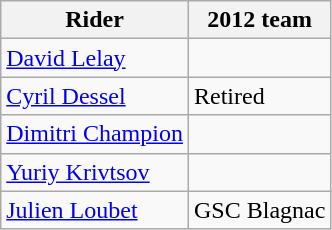<table class="wikitable">
<tr>
<th>Rider</th>
<th>2012 team</th>
</tr>
<tr>
<td><a href='#'>David Lelay</a></td>
<td></td>
</tr>
<tr>
<td><a href='#'>Cyril Dessel</a></td>
<td>Retired</td>
</tr>
<tr>
<td><a href='#'>Dimitri Champion</a></td>
<td></td>
</tr>
<tr>
<td><a href='#'>Yuriy Krivtsov</a></td>
<td></td>
</tr>
<tr>
<td><a href='#'>Julien Loubet</a></td>
<td>GSC Blagnac</td>
</tr>
</table>
